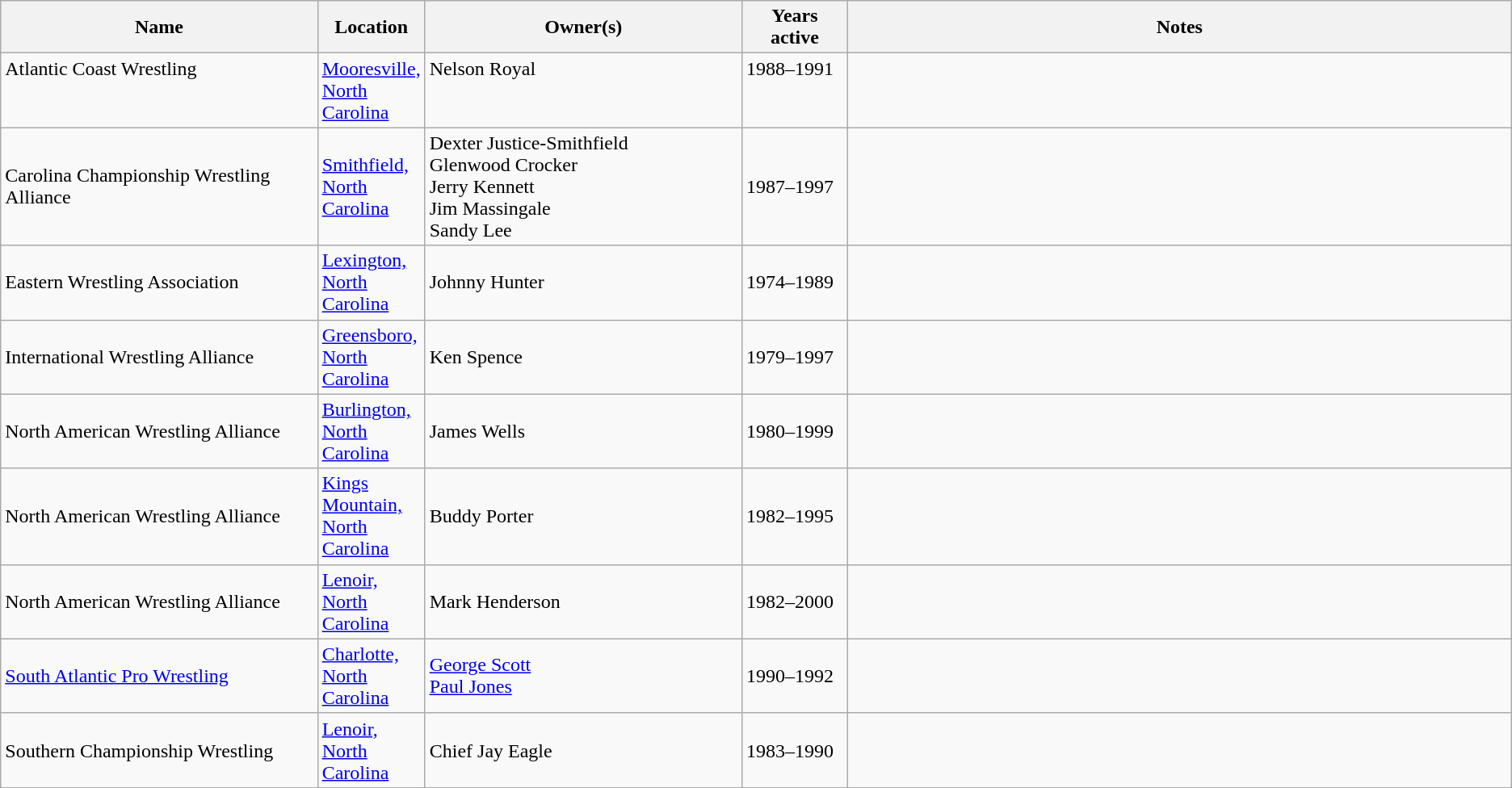<table class=wikitable>
<tr>
<th width="21%">Name</th>
<th width="7%">Location</th>
<th width="21%">Owner(s)</th>
<th width="7%">Years active</th>
<th width="55%">Notes</th>
</tr>
<tr valign="top">
<td>Atlantic Coast Wrestling</td>
<td><a href='#'>Mooresville, North Carolina</a></td>
<td>Nelson Royal</td>
<td>1988–1991</td>
<td></td>
</tr>
<tr>
<td>Carolina Championship Wrestling Alliance</td>
<td><a href='#'>Smithfield, North Carolina</a></td>
<td>Dexter Justice-Smithfield<br>Glenwood Crocker<br>Jerry Kennett <br>Jim Massingale<br>Sandy Lee</td>
<td>1987–1997</td>
<td></td>
</tr>
<tr>
<td>Eastern Wrestling Association</td>
<td><a href='#'>Lexington, North Carolina</a></td>
<td>Johnny Hunter</td>
<td>1974–1989</td>
<td></td>
</tr>
<tr>
<td>International Wrestling Alliance</td>
<td><a href='#'>Greensboro, North Carolina</a></td>
<td>Ken Spence</td>
<td>1979–1997</td>
<td></td>
</tr>
<tr>
<td>North American Wrestling Alliance</td>
<td><a href='#'>Burlington, North Carolina</a></td>
<td>James Wells</td>
<td>1980–1999</td>
<td></td>
</tr>
<tr>
<td>North American Wrestling Alliance</td>
<td><a href='#'>Kings Mountain, North Carolina</a></td>
<td>Buddy Porter</td>
<td>1982–1995</td>
<td></td>
</tr>
<tr>
<td>North American Wrestling Alliance</td>
<td><a href='#'>Lenoir, North Carolina</a></td>
<td>Mark Henderson </td>
<td>1982–2000</td>
<td></td>
</tr>
<tr>
<td><a href='#'>South Atlantic Pro Wrestling</a></td>
<td><a href='#'>Charlotte, North Carolina</a></td>
<td><a href='#'>George Scott</a><br><a href='#'>Paul Jones</a></td>
<td>1990–1992</td>
<td></td>
</tr>
<tr>
<td>Southern Championship Wrestling</td>
<td><a href='#'>Lenoir, North Carolina</a></td>
<td>Chief Jay Eagle</td>
<td>1983–1990</td>
<td></td>
</tr>
</table>
